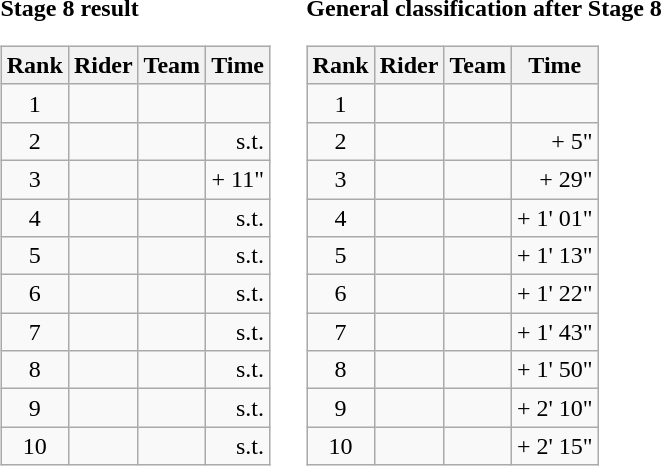<table>
<tr>
<td><strong>Stage 8 result</strong><br><table class="wikitable">
<tr>
<th scope="col">Rank</th>
<th scope="col">Rider</th>
<th scope="col">Team</th>
<th scope="col">Time</th>
</tr>
<tr>
<td style="text-align:center;">1</td>
<td></td>
<td></td>
<td style="text-align:right;"></td>
</tr>
<tr>
<td style="text-align:center;">2</td>
<td></td>
<td></td>
<td style="text-align:right;">s.t.</td>
</tr>
<tr>
<td style="text-align:center;">3</td>
<td></td>
<td></td>
<td style="text-align:right;">+ 11"</td>
</tr>
<tr>
<td style="text-align:center;">4</td>
<td></td>
<td></td>
<td style="text-align:right;">s.t.</td>
</tr>
<tr>
<td style="text-align:center;">5</td>
<td></td>
<td></td>
<td style="text-align:right;">s.t.</td>
</tr>
<tr>
<td style="text-align:center;">6</td>
<td></td>
<td></td>
<td style="text-align:right;">s.t.</td>
</tr>
<tr>
<td style="text-align:center;">7</td>
<td></td>
<td></td>
<td style="text-align:right;">s.t.</td>
</tr>
<tr>
<td style="text-align:center;">8</td>
<td></td>
<td></td>
<td style="text-align:right;">s.t.</td>
</tr>
<tr>
<td style="text-align:center;">9</td>
<td></td>
<td></td>
<td style="text-align:right;">s.t.</td>
</tr>
<tr>
<td style="text-align:center;">10</td>
<td></td>
<td></td>
<td style="text-align:right;">s.t.</td>
</tr>
</table>
</td>
<td></td>
<td><strong>General classification after Stage 8</strong><br><table class="wikitable">
<tr>
<th scope="col">Rank</th>
<th scope="col">Rider</th>
<th scope="col">Team</th>
<th scope="col">Time</th>
</tr>
<tr>
<td style="text-align:center;">1</td>
<td></td>
<td></td>
<td style="text-align:right;"></td>
</tr>
<tr>
<td style="text-align:center;">2</td>
<td></td>
<td></td>
<td style="text-align:right;">+ 5"</td>
</tr>
<tr>
<td style="text-align:center;">3</td>
<td></td>
<td></td>
<td style="text-align:right;">+ 29"</td>
</tr>
<tr>
<td style="text-align:center;">4</td>
<td></td>
<td></td>
<td style="text-align:right;">+ 1' 01"</td>
</tr>
<tr>
<td style="text-align:center;">5</td>
<td></td>
<td></td>
<td style="text-align:right;">+ 1' 13"</td>
</tr>
<tr>
<td style="text-align:center;">6</td>
<td></td>
<td></td>
<td style="text-align:right;">+ 1' 22"</td>
</tr>
<tr>
<td style="text-align:center;">7</td>
<td></td>
<td></td>
<td style="text-align:right;">+ 1' 43"</td>
</tr>
<tr>
<td style="text-align:center;">8</td>
<td></td>
<td></td>
<td style="text-align:right;">+ 1' 50"</td>
</tr>
<tr>
<td style="text-align:center;">9</td>
<td></td>
<td></td>
<td style="text-align:right;">+ 2' 10"</td>
</tr>
<tr>
<td style="text-align:center;">10</td>
<td></td>
<td></td>
<td style="text-align:right;">+ 2' 15"</td>
</tr>
</table>
</td>
</tr>
</table>
